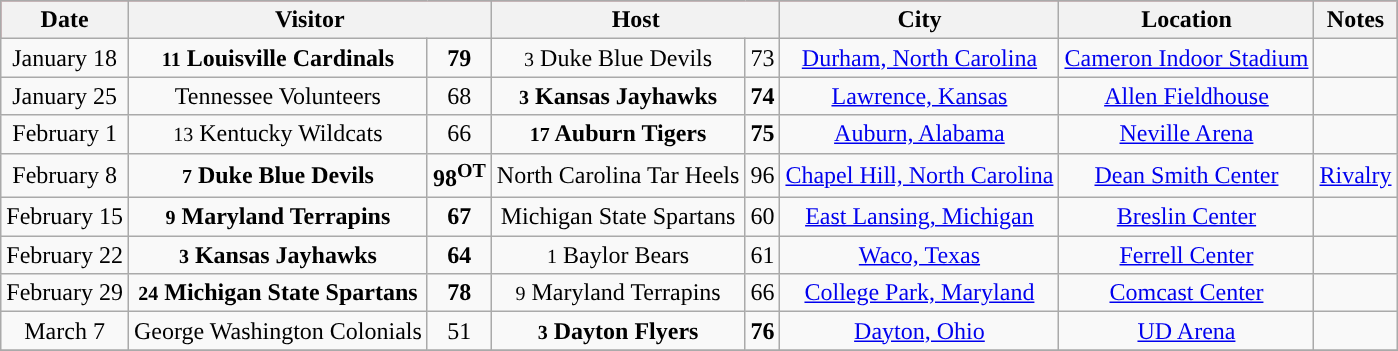<table class="wikitable" style="text-align:center">
<tr style="background:#A32638;"|>
<th>Date</th>
<th colspan=2>Visitor</th>
<th colspan=2>Host</th>
<th>City</th>
<th>Location</th>
<th>Notes</th>
</tr>
<tr>
<td>January 18</td>
<td><strong><small>11</small> Louisville Cardinals</strong></td>
<td><strong>79</strong></td>
<td><small>3</small> Duke Blue Devils</td>
<td>73</td>
<td><a href='#'>Durham, North Carolina</a></td>
<td><a href='#'>Cameron Indoor Stadium</a></td>
<td></td>
</tr>
<tr>
<td>January 25</td>
<td>Tennessee Volunteers</td>
<td>68</td>
<td><strong><small>3</small> Kansas Jayhawks</strong></td>
<td><strong>74</strong></td>
<td><a href='#'>Lawrence, Kansas</a></td>
<td><a href='#'>Allen Fieldhouse</a></td>
<td></td>
</tr>
<tr>
<td>February 1</td>
<td><small>13</small> Kentucky Wildcats</td>
<td>66</td>
<td><strong><small>17</small> Auburn Tigers</strong></td>
<td><strong>75</strong></td>
<td><a href='#'>Auburn, Alabama</a></td>
<td><a href='#'>Neville Arena</a></td>
<td></td>
</tr>
<tr>
<td>February 8</td>
<td><strong><small>7</small> Duke Blue Devils</strong></td>
<td><strong>98<sup>OT</sup></strong></td>
<td>North Carolina Tar Heels</td>
<td>96</td>
<td><a href='#'>Chapel Hill, North Carolina</a></td>
<td><a href='#'>Dean Smith Center</a></td>
<td><a href='#'>Rivalry</a></td>
</tr>
<tr>
<td>February 15</td>
<td><strong><small>9</small> Maryland Terrapins</strong></td>
<td><strong>67</strong></td>
<td>Michigan State Spartans</td>
<td>60</td>
<td><a href='#'>East Lansing, Michigan</a></td>
<td><a href='#'>Breslin Center</a></td>
<td></td>
</tr>
<tr>
<td>February 22</td>
<td><strong><small>3</small> Kansas Jayhawks</strong></td>
<td><strong>64</strong></td>
<td><small>1</small> Baylor Bears</td>
<td>61</td>
<td><a href='#'>Waco, Texas</a></td>
<td><a href='#'>Ferrell Center</a></td>
<td></td>
</tr>
<tr>
<td>February 29</td>
<td><strong><small>24</small> Michigan State Spartans</strong></td>
<td><strong>78</strong></td>
<td><small>9</small> Maryland Terrapins</td>
<td>66</td>
<td><a href='#'>College Park, Maryland</a></td>
<td><a href='#'>Comcast Center</a></td>
<td></td>
</tr>
<tr>
<td>March 7</td>
<td>George Washington Colonials</td>
<td>51</td>
<td><strong><small>3</small> Dayton Flyers</strong></td>
<td><strong>76</strong></td>
<td><a href='#'>Dayton, Ohio</a></td>
<td><a href='#'>UD Arena</a></td>
<td></td>
</tr>
<tr>
</tr>
</table>
